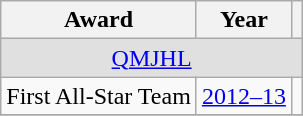<table class="wikitable">
<tr>
<th>Award</th>
<th>Year</th>
<th></th>
</tr>
<tr ALIGN="center" bgcolor="#e0e0e0">
<td colspan="3"><a href='#'>QMJHL</a></td>
</tr>
<tr>
<td>First All-Star Team</td>
<td><a href='#'>2012–13</a></td>
<td></td>
</tr>
<tr>
</tr>
</table>
